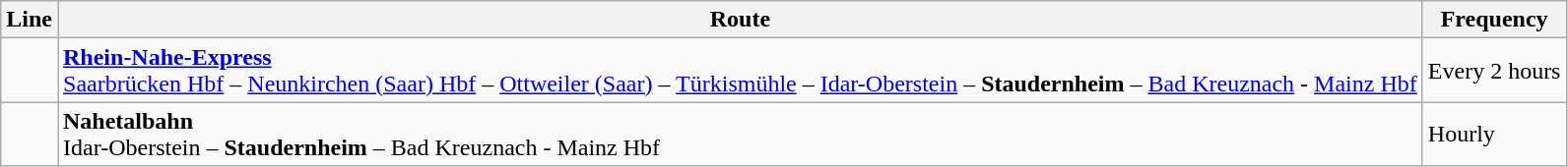<table class="wikitable">
<tr>
<th>Line</th>
<th>Route</th>
<th>Frequency</th>
</tr>
<tr>
<td></td>
<td><strong><a href='#'>Rhein-Nahe-Express</a></strong><br><a href='#'>Saarbrücken Hbf</a> – <a href='#'>Neunkirchen (Saar) Hbf</a> – <a href='#'>Ottweiler (Saar)</a> – <a href='#'>Türkismühle</a> – <a href='#'>Idar-Oberstein</a> – <strong>Staudernheim</strong> – <a href='#'>Bad Kreuznach</a> - <a href='#'>Mainz Hbf</a></td>
<td>Every 2 hours</td>
</tr>
<tr>
<td></td>
<td><strong>Nahetalbahn</strong><br>Idar-Oberstein – <strong>Staudernheim</strong> – Bad Kreuznach - Mainz Hbf</td>
<td>Hourly</td>
</tr>
</table>
